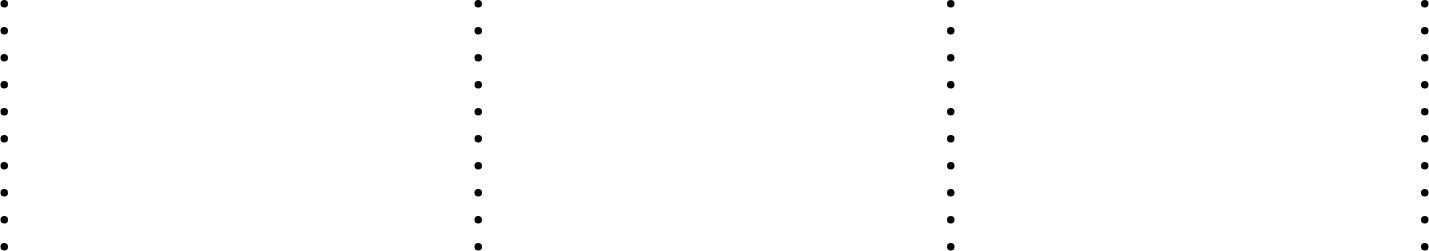<table width=100%>
<tr>
<td valign=top><br><ul><li></li><li></li><li></li><li></li><li></li><li></li><li></li><li></li><li></li><li></li></ul></td>
<td valign=top><br><ul><li></li><li></li><li></li><li></li><li></li><li></li><li></li><li></li><li></li><li></li></ul></td>
<td valign=top><br><ul><li></li><li></li><li></li><li></li><li></li><li></li><li></li><li></li><li></li><li></li></ul></td>
<td valign=top><br><ul><li></li><li></li><li></li><li></li><li></li><li></li><li></li><li></li><li></li><li></li></ul></td>
</tr>
</table>
